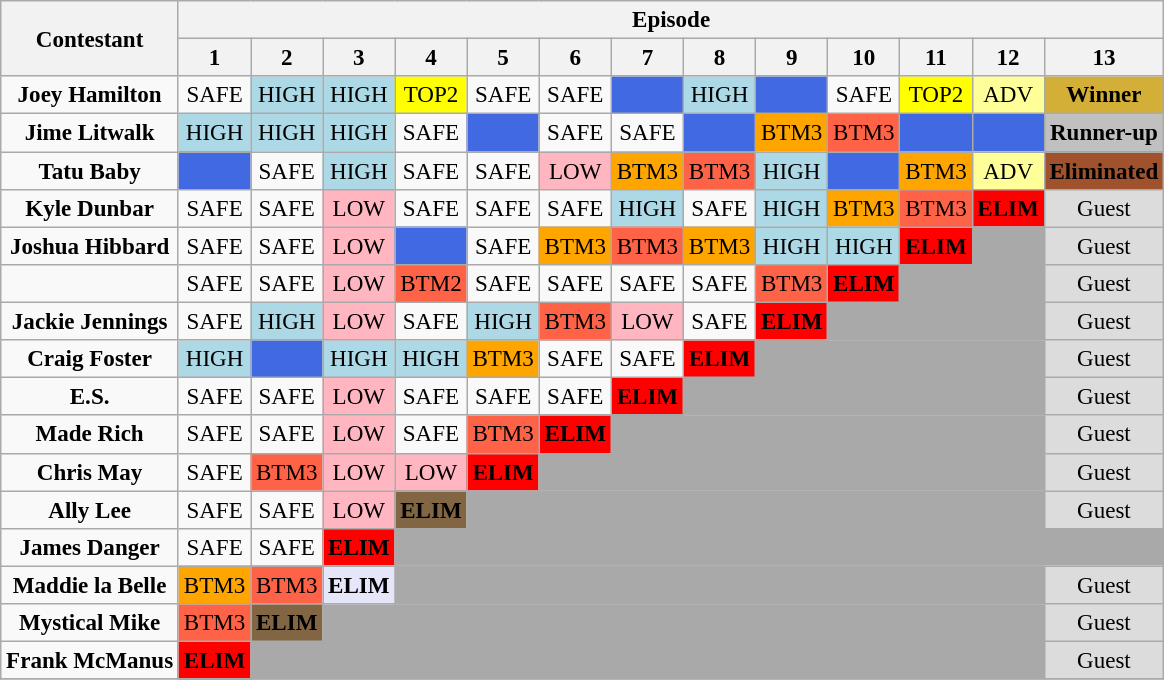<table class="wikitable" style="text-align:center;font-size:96%">
<tr>
<th rowspan=2>Contestant</th>
<th colspan=13>Episode</th>
</tr>
<tr>
<th>1</th>
<th>2</th>
<th>3</th>
<th>4</th>
<th>5</th>
<th>6</th>
<th>7</th>
<th>8</th>
<th>9</th>
<th>10</th>
<th>11</th>
<th>12</th>
<th>13</th>
</tr>
<tr>
<td><strong>Joey Hamilton</strong></td>
<td>SAFE</td>
<td bgcolor="lightblue">HIGH</td>
<td bgcolor="lightblue">HIGH</td>
<td style="background:yellow ;">TOP2</td>
<td>SAFE</td>
<td>SAFE</td>
<td style="background:royalblue;"><strong></strong></td>
<td bgcolor="lightblue">HIGH</td>
<td style="background:royalblue;"><strong></strong></td>
<td>SAFE</td>
<td style="background:yellow ;">TOP2</td>
<td style="background:#FFFF99;">ADV</td>
<td style="background: #D4AF37" nowrap><strong>Winner</strong></td>
</tr>
<tr>
<td><strong>Jime Litwalk</strong></td>
<td bgcolor="lightblue">HIGH</td>
<td bgcolor="lightblue">HIGH</td>
<td bgcolor="lightblue">HIGH</td>
<td>SAFE</td>
<td style="background:royalblue;"><strong></strong></td>
<td>SAFE</td>
<td>SAFE</td>
<td style="background:royalblue;"><strong></strong></td>
<td style="background:orange;">BTM3</td>
<td style="background:tomato;">BTM3</td>
<td style="background:royalblue;"><strong></strong></td>
<td style="background:royalblue;"><strong></strong></td>
<td style="background:silver" nowrap><strong>Runner-up</strong></td>
</tr>
<tr>
<td><strong>Tatu Baby</strong></td>
<td style="background:royalblue;"><strong></strong></td>
<td>SAFE</td>
<td bgcolor="lightblue">HIGH</td>
<td>SAFE</td>
<td>SAFE</td>
<td style="background:lightpink;">LOW</td>
<td style="background:orange;">BTM3</td>
<td style="background:tomato;">BTM3</td>
<td bgcolor="lightblue">HIGH</td>
<td style="background:royalblue;"><strong></strong></td>
<td style="background:orange;">BTM3</td>
<td style="background:#FFFF99;">ADV</td>
<td style="background:sienna;"><strong>Eliminated</strong></td>
</tr>
<tr>
<td><strong>Kyle Dunbar</strong></td>
<td>SAFE</td>
<td>SAFE</td>
<td style="background:lightpink;">LOW</td>
<td>SAFE</td>
<td>SAFE</td>
<td>SAFE</td>
<td bgcolor="lightblue">HIGH</td>
<td>SAFE</td>
<td bgcolor="lightblue">HIGH</td>
<td style="background:orange;">BTM3</td>
<td style="background:tomato;">BTM3</td>
<td style="background:red;"><strong>ELIM</strong></td>
<td bgcolor="gainsboro">Guest</td>
</tr>
<tr>
<td><strong>Joshua Hibbard</strong></td>
<td>SAFE</td>
<td>SAFE</td>
<td style="background:lightpink;">LOW</td>
<td style="background:royalblue;"><strong></strong></td>
<td>SAFE</td>
<td style="background:orange;">BTM3</td>
<td style="background:tomato;">BTM3</td>
<td style="background:orange;">BTM3</td>
<td bgcolor="lightblue">HIGH</td>
<td bgcolor="lightblue">HIGH</td>
<td style="background:red;"><strong>ELIM</strong></td>
<td bgcolor="darkgray" colspan="1"></td>
<td bgcolor="gainsboro">Guest</td>
</tr>
<tr>
<td></td>
<td>SAFE</td>
<td>SAFE</td>
<td style="background:lightpink;">LOW</td>
<td style="background:tomato;">BTM2</td>
<td>SAFE</td>
<td>SAFE</td>
<td>SAFE</td>
<td>SAFE</td>
<td style="background:tomato;">BTM3</td>
<td style="background:red;"><strong>ELIM</strong></td>
<td bgcolor="darkgray" colspan="2"></td>
<td bgcolor="gainsboro">Guest</td>
</tr>
<tr>
<td><strong>Jackie Jennings</strong></td>
<td>SAFE</td>
<td bgcolor="lightblue">HIGH</td>
<td style="background:lightpink;">LOW</td>
<td>SAFE</td>
<td bgcolor="lightblue">HIGH</td>
<td style="background:tomato;">BTM3</td>
<td style="background:lightpink;">LOW</td>
<td>SAFE</td>
<td style="background:red;"><strong>ELIM</strong></td>
<td bgcolor="darkgray" colspan="3"></td>
<td bgcolor="gainsboro">Guest</td>
</tr>
<tr>
<td><strong>Craig Foster</strong></td>
<td bgcolor="lightblue">HIGH</td>
<td style="background:royalblue;"><strong></strong></td>
<td bgcolor="lightblue">HIGH</td>
<td bgcolor="lightblue">HIGH</td>
<td style="background:orange;">BTM3</td>
<td>SAFE</td>
<td>SAFE</td>
<td style="background:red;"><strong>ELIM</strong></td>
<td bgcolor="darkgray" colspan="4"></td>
<td bgcolor="gainsboro">Guest</td>
</tr>
<tr>
<td><strong>E.S.</strong></td>
<td>SAFE</td>
<td>SAFE</td>
<td style="background:lightpink;">LOW</td>
<td>SAFE</td>
<td>SAFE</td>
<td>SAFE</td>
<td style="background:red;"><strong>ELIM</strong></td>
<td bgcolor="darkgray" colspan="5"></td>
<td bgcolor="gainsboro">Guest</td>
</tr>
<tr>
<td><strong>Made Rich</strong></td>
<td>SAFE</td>
<td>SAFE</td>
<td style="background:lightpink;">LOW</td>
<td>SAFE</td>
<td style="background:tomato;">BTM3</td>
<td style="background:red;"><strong>ELIM</strong></td>
<td bgcolor="darkgray" colspan="6"></td>
<td bgcolor="gainsboro">Guest</td>
</tr>
<tr>
<td><strong>Chris May</strong></td>
<td>SAFE</td>
<td style="background:tomato;">BTM3</td>
<td style="background:lightpink;">LOW</td>
<td style="background:lightpink;">LOW</td>
<td style="background:red;"><strong>ELIM</strong></td>
<td bgcolor="darkgray" colspan="7"></td>
<td bgcolor="gainsboro">Guest</td>
</tr>
<tr>
<td><strong>Ally Lee</strong></td>
<td>SAFE</td>
<td>SAFE</td>
<td style="background:lightpink;">LOW</td>
<td style="background:#826644;"><strong>ELIM</strong></td>
<td bgcolor="darkgray" colspan="8"></td>
<td bgcolor="gainsboro">Guest</td>
</tr>
<tr>
<td><strong>James Danger</strong></td>
<td>SAFE</td>
<td>SAFE</td>
<td style="background:red;"><strong>ELIM</strong></td>
<td bgcolor="darkgray" colspan="10"></td>
</tr>
<tr>
<td><strong>Maddie la Belle</strong></td>
<td style="background:orange;">BTM3</td>
<td style="background:tomato;">BTM3</td>
<td style="background:#E6E6FA;"><strong>ELIM</strong></td>
<td bgcolor="darkgray" colspan="9"></td>
<td bgcolor="gainsboro">Guest</td>
</tr>
<tr>
<td><strong>Mystical Mike</strong></td>
<td style="background:tomato;">BTM3</td>
<td style="background:#826644;"><strong>ELIM</strong></td>
<td bgcolor="darkgray" colspan="10"></td>
<td bgcolor="gainsboro">Guest</td>
</tr>
<tr>
<td><strong>Frank McManus</strong></td>
<td style="background:red;"><strong>ELIM</strong></td>
<td bgcolor="darkgray" colspan="11"></td>
<td bgcolor="gainsboro">Guest</td>
</tr>
<tr>
</tr>
</table>
